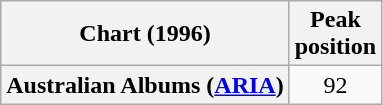<table class="wikitable plainrowheaders" style="text-align:center">
<tr>
<th scope="col">Chart (1996)</th>
<th scope="col">Peak<br>position</th>
</tr>
<tr>
<th scope="row">Australian Albums (<a href='#'>ARIA</a>)</th>
<td>92</td>
</tr>
</table>
